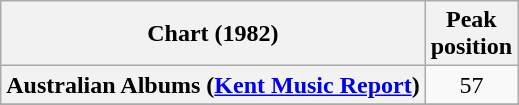<table class="wikitable sortable plainrowheaders" style="text-align:center">
<tr>
<th scope="col">Chart (1982)</th>
<th scope="col">Peak<br> position</th>
</tr>
<tr>
<th scope="row">Australian Albums (<a href='#'>Kent Music Report</a>)</th>
<td>57</td>
</tr>
<tr>
</tr>
<tr>
</tr>
<tr>
</tr>
</table>
